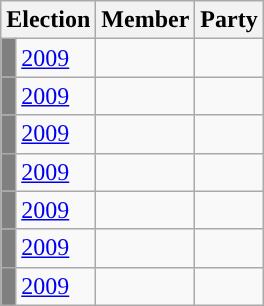<table class="wikitable">
<tr>
<th colspan="2">Election</th>
<th>Member</th>
<th>Party</th>
</tr>
<tr>
<td style="background-color: grey"></td>
<td><a href='#'>2009</a></td>
<td></td>
<td></td>
</tr>
<tr>
<td style="background-color: grey"></td>
<td><a href='#'>2009</a></td>
<td></td>
<td></td>
</tr>
<tr>
<td style="background-color: grey"></td>
<td><a href='#'>2009</a></td>
<td></td>
<td></td>
</tr>
<tr>
<td style="background-color: grey"></td>
<td><a href='#'>2009</a></td>
<td></td>
<td></td>
</tr>
<tr>
<td style="background-color: grey"></td>
<td><a href='#'>2009</a></td>
<td></td>
<td></td>
</tr>
<tr>
<td style="background-color: grey"></td>
<td><a href='#'>2009</a></td>
<td></td>
<td></td>
</tr>
<tr>
<td style="background-color: grey"></td>
<td><a href='#'>2009</a></td>
<td></td>
<td></td>
</tr>
</table>
